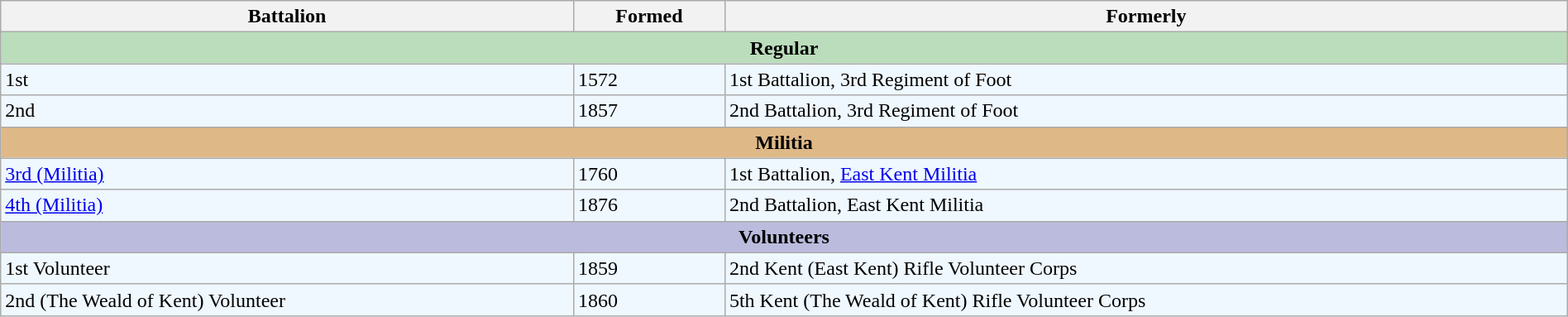<table class="wikitable" style="width:100%;">
<tr>
<th>Battalion</th>
<th>Formed</th>
<th>Formerly</th>
</tr>
<tr>
<th colspan="5" style="background:#bdb;">Regular</th>
</tr>
<tr style="background:#f0f8ff;">
<td>1st</td>
<td>1572</td>
<td>1st Battalion, 3rd Regiment of Foot</td>
</tr>
<tr style="background:#f0f8ff;">
<td>2nd</td>
<td>1857</td>
<td>2nd Battalion, 3rd Regiment of Foot</td>
</tr>
<tr>
<th colspan="5" style="background:#deb887;">Militia</th>
</tr>
<tr style="background:#f0f8ff;">
<td><a href='#'>3rd (Militia)</a></td>
<td>1760</td>
<td>1st Battalion, <a href='#'>East Kent Militia</a></td>
</tr>
<tr style="background:#f0f8ff;">
<td><a href='#'>4th (Militia)</a></td>
<td>1876</td>
<td>2nd Battalion, East Kent Militia</td>
</tr>
<tr>
<th colspan="5" style="background:#bbd;">Volunteers</th>
</tr>
<tr style="background:#f0f8ff;">
<td>1st Volunteer</td>
<td>1859</td>
<td>2nd Kent (East Kent) Rifle Volunteer Corps</td>
</tr>
<tr style="background:#f0f8ff;">
<td>2nd (The Weald of Kent) Volunteer</td>
<td>1860</td>
<td>5th Kent (The Weald of Kent) Rifle Volunteer Corps</td>
</tr>
</table>
